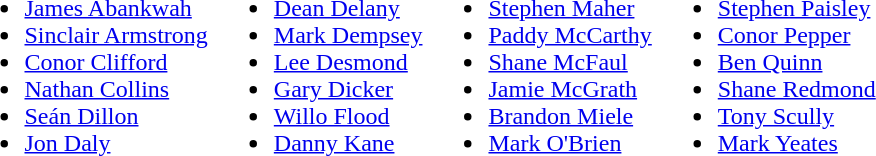<table style="vertical-align:top">
<tr>
<td><br><ul><li><a href='#'>James Abankwah</a></li><li><a href='#'>Sinclair Armstrong</a></li><li><a href='#'>Conor Clifford</a></li><li><a href='#'>Nathan Collins</a></li><li><a href='#'>Seán Dillon</a></li><li><a href='#'>Jon Daly</a></li></ul></td>
<td><br><ul><li><a href='#'>Dean Delany</a></li><li><a href='#'>Mark Dempsey</a></li><li><a href='#'>Lee Desmond</a></li><li><a href='#'>Gary Dicker</a></li><li><a href='#'>Willo Flood</a></li><li><a href='#'>Danny Kane</a></li></ul></td>
<td><br><ul><li><a href='#'>Stephen Maher</a></li><li><a href='#'>Paddy McCarthy</a></li><li><a href='#'>Shane McFaul</a></li><li><a href='#'>Jamie McGrath</a></li><li><a href='#'>Brandon Miele</a></li><li><a href='#'>Mark O'Brien</a></li></ul></td>
<td><br><ul><li><a href='#'>Stephen Paisley</a></li><li><a href='#'>Conor Pepper</a></li><li><a href='#'>Ben Quinn</a></li><li><a href='#'>Shane Redmond</a></li><li><a href='#'>Tony Scully</a></li><li><a href='#'>Mark Yeates</a></li></ul></td>
</tr>
</table>
